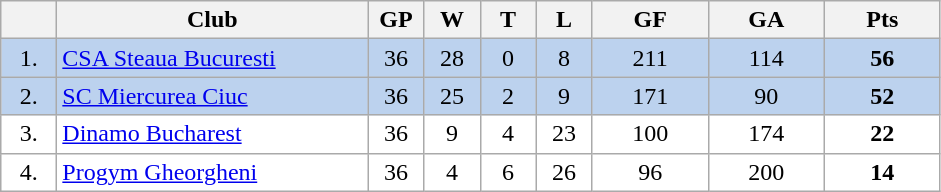<table class="wikitable">
<tr>
<th width="30"></th>
<th width="200">Club</th>
<th width="30">GP</th>
<th width="30">W</th>
<th width="30">T</th>
<th width="30">L</th>
<th width="70">GF</th>
<th width="70">GA</th>
<th width="70">Pts</th>
</tr>
<tr bgcolor="#BCD2EE" align="center">
<td>1.</td>
<td align="left"><a href='#'>CSA Steaua Bucuresti</a></td>
<td>36</td>
<td>28</td>
<td>0</td>
<td>8</td>
<td>211</td>
<td>114</td>
<td><strong>56</strong></td>
</tr>
<tr bgcolor="#BCD2EE" align="center">
<td>2.</td>
<td align="left"><a href='#'>SC Miercurea Ciuc</a></td>
<td>36</td>
<td>25</td>
<td>2</td>
<td>9</td>
<td>171</td>
<td>90</td>
<td><strong>52</strong></td>
</tr>
<tr bgcolor="#FFFFFF" align="center">
<td>3.</td>
<td align="left"><a href='#'>Dinamo Bucharest</a></td>
<td>36</td>
<td>9</td>
<td>4</td>
<td>23</td>
<td>100</td>
<td>174</td>
<td><strong>22</strong></td>
</tr>
<tr bgcolor="#FFFFFF" align="center">
<td>4.</td>
<td align="left"><a href='#'>Progym Gheorgheni</a></td>
<td>36</td>
<td>4</td>
<td>6</td>
<td>26</td>
<td>96</td>
<td>200</td>
<td><strong>14</strong></td>
</tr>
</table>
